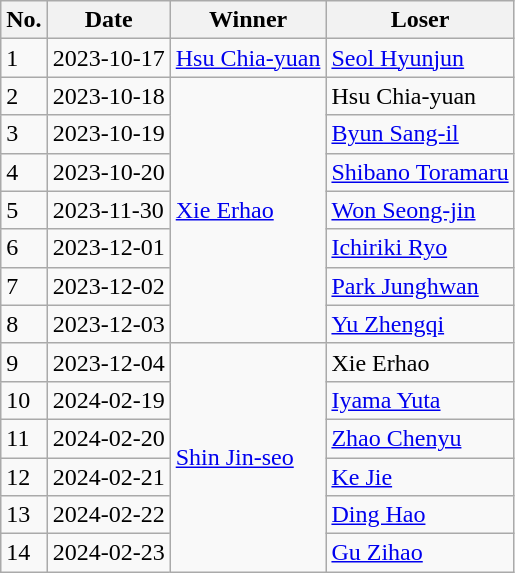<table class="wikitable">
<tr>
<th>No.</th>
<th>Date</th>
<th>Winner</th>
<th>Loser</th>
</tr>
<tr>
<td>1</td>
<td>2023-10-17</td>
<td> <a href='#'>Hsu Chia-yuan</a></td>
<td> <a href='#'>Seol Hyunjun</a></td>
</tr>
<tr>
<td>2</td>
<td>2023-10-18</td>
<td rowspan=7> <a href='#'>Xie Erhao</a></td>
<td> Hsu Chia-yuan</td>
</tr>
<tr>
<td>3</td>
<td>2023-10-19</td>
<td> <a href='#'>Byun Sang-il</a></td>
</tr>
<tr>
<td>4</td>
<td>2023-10-20</td>
<td> <a href='#'>Shibano Toramaru</a></td>
</tr>
<tr>
<td>5</td>
<td>2023-11-30</td>
<td> <a href='#'>Won Seong-jin</a></td>
</tr>
<tr>
<td>6</td>
<td>2023-12-01</td>
<td> <a href='#'>Ichiriki Ryo</a></td>
</tr>
<tr>
<td>7</td>
<td>2023-12-02</td>
<td> <a href='#'>Park Junghwan</a></td>
</tr>
<tr>
<td>8</td>
<td>2023-12-03</td>
<td> <a href='#'>Yu Zhengqi</a></td>
</tr>
<tr>
<td>9</td>
<td>2023-12-04</td>
<td rowspan=6> <a href='#'>Shin Jin-seo</a></td>
<td> Xie Erhao</td>
</tr>
<tr>
<td>10</td>
<td>2024-02-19</td>
<td> <a href='#'>Iyama Yuta</a></td>
</tr>
<tr>
<td>11</td>
<td>2024-02-20</td>
<td> <a href='#'>Zhao Chenyu</a></td>
</tr>
<tr>
<td>12</td>
<td>2024-02-21</td>
<td> <a href='#'>Ke Jie</a></td>
</tr>
<tr>
<td>13</td>
<td>2024-02-22</td>
<td> <a href='#'>Ding Hao</a></td>
</tr>
<tr>
<td>14</td>
<td>2024-02-23</td>
<td> <a href='#'>Gu Zihao</a></td>
</tr>
</table>
